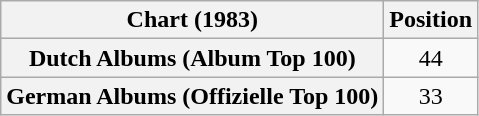<table class="wikitable sortable plainrowheaders" style="text-align:center">
<tr>
<th scope="col">Chart (1983)</th>
<th scope="col">Position</th>
</tr>
<tr>
<th scope="row">Dutch Albums (Album Top 100)</th>
<td>44</td>
</tr>
<tr>
<th scope="row">German Albums (Offizielle Top 100)</th>
<td>33</td>
</tr>
</table>
